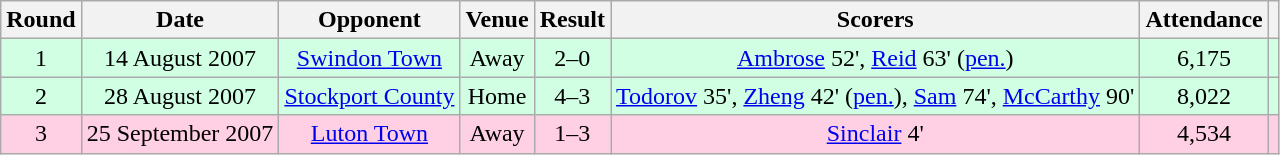<table class="wikitable sortable" style="text-align:center">
<tr>
<th>Round</th>
<th>Date</th>
<th>Opponent</th>
<th>Venue</th>
<th>Result</th>
<th class="unsortable">Scorers</th>
<th>Attendance</th>
<th class="unsortable"></th>
</tr>
<tr style="background-color: #d0ffe3;">
<td>1</td>
<td>14 August 2007</td>
<td><a href='#'>Swindon Town</a></td>
<td>Away</td>
<td>2–0</td>
<td><a href='#'>Ambrose</a> 52', <a href='#'>Reid</a> 63' (<a href='#'>pen.</a>)</td>
<td>6,175</td>
<td></td>
</tr>
<tr style="background-color: #d0ffe3;">
<td>2</td>
<td>28 August 2007</td>
<td><a href='#'>Stockport County</a></td>
<td>Home</td>
<td>4–3</td>
<td><a href='#'>Todorov</a> 35', <a href='#'>Zheng</a> 42' (<a href='#'>pen.</a>), <a href='#'>Sam</a> 74', <a href='#'>McCarthy</a> 90'</td>
<td>8,022</td>
<td></td>
</tr>
<tr style="background-color: #ffd0e3;">
<td>3</td>
<td>25 September 2007</td>
<td><a href='#'>Luton Town</a></td>
<td>Away</td>
<td>1–3 </td>
<td><a href='#'>Sinclair</a> 4'</td>
<td>4,534</td>
<td></td>
</tr>
</table>
